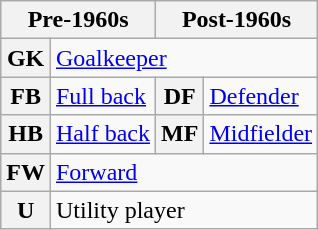<table class="wikitable">
<tr>
<th colspan="2">Pre-1960s</th>
<th colspan="2">Post-1960s</th>
</tr>
<tr>
<th>GK</th>
<td colspan="3"><a href='#'>Goalkeeper</a></td>
</tr>
<tr>
<th>FB</th>
<td><a href='#'>Full back</a></td>
<th>DF</th>
<td><a href='#'>Defender</a></td>
</tr>
<tr>
<th>HB</th>
<td><a href='#'>Half back</a></td>
<th>MF</th>
<td><a href='#'>Midfielder</a></td>
</tr>
<tr>
<th>FW</th>
<td colspan="3"><a href='#'>Forward</a></td>
</tr>
<tr>
<th>U</th>
<td colspan="3">Utility player</td>
</tr>
</table>
